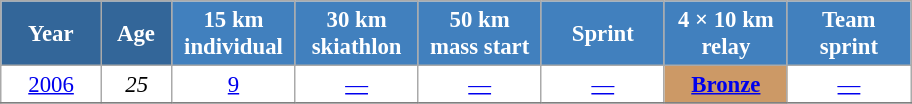<table class="wikitable" style="font-size:95%; text-align:center; border:grey solid 1px; border-collapse:collapse; background:#ffffff;">
<tr>
<th style="background-color:#369; color:white; width:60px;"> Year </th>
<th style="background-color:#369; color:white; width:40px;"> Age </th>
<th style="background-color:#4180be; color:white; width:75px;"> 15 km <br> individual </th>
<th style="background-color:#4180be; color:white; width:75px;"> 30 km <br> skiathlon </th>
<th style="background-color:#4180be; color:white; width:75px;"> 50 km <br> mass start </th>
<th style="background-color:#4180be; color:white; width:75px;"> Sprint </th>
<th style="background-color:#4180be; color:white; width:75px;"> 4 × 10 km <br> relay </th>
<th style="background-color:#4180be; color:white; width:75px;"> Team <br> sprint </th>
</tr>
<tr>
<td><a href='#'>2006</a></td>
<td><em>25</em></td>
<td><a href='#'>9</a></td>
<td><a href='#'>—</a></td>
<td><a href='#'>—</a></td>
<td><a href='#'>—</a></td>
<td bgcolor="cc9966"><a href='#'><strong>Bronze</strong></a></td>
<td><a href='#'>—</a></td>
</tr>
<tr>
</tr>
</table>
